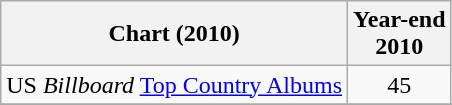<table class="wikitable">
<tr>
<th>Chart (2010)</th>
<th>Year-end<br>2010</th>
</tr>
<tr>
<td>US <em>Billboard</em> <a href='#'>Top Country Albums</a></td>
<td align="center">45</td>
</tr>
<tr>
</tr>
</table>
